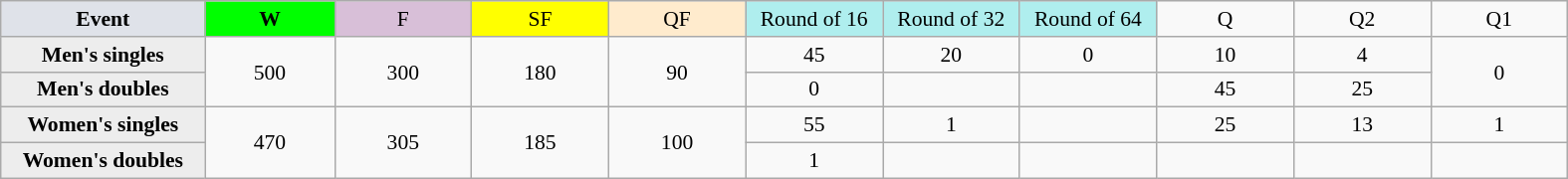<table class=wikitable style=font-size:90%;text-align:center>
<tr>
<td style="width:130px; background:#dfe2e9;"><strong>Event</strong></td>
<td style="width:80px; background:lime;"><strong>W</strong></td>
<td style="width:85px; background:thistle;">F</td>
<td style="width:85px; background:#ff0;">SF</td>
<td style="width:85px; background:#ffebcd;">QF</td>
<td style="width:85px; background:#afeeee;">Round of 16</td>
<td style="width:85px; background:#afeeee;">Round of 32</td>
<td style="width:85px; background:#afeeee;">Round of 64</td>
<td width=85>Q</td>
<td width=85>Q2</td>
<td width=85>Q1</td>
</tr>
<tr>
<th style="background:#ededed;">Men's singles</th>
<td rowspan=2>500</td>
<td rowspan=2>300</td>
<td rowspan=2>180</td>
<td rowspan=2>90</td>
<td>45</td>
<td>20</td>
<td>0</td>
<td>10</td>
<td>4</td>
<td rowspan=2>0</td>
</tr>
<tr>
<th style="background:#ededed;">Men's doubles</th>
<td>0</td>
<td></td>
<td></td>
<td>45</td>
<td>25</td>
</tr>
<tr>
<th style="background:#ededed;">Women's singles</th>
<td rowspan=2>470</td>
<td rowspan=2>305</td>
<td rowspan=2>185</td>
<td rowspan=2>100</td>
<td>55</td>
<td>1</td>
<td></td>
<td>25</td>
<td>13</td>
<td>1</td>
</tr>
<tr>
<th style="background:#ededed;">Women's doubles</th>
<td>1</td>
<td></td>
<td></td>
<td></td>
<td></td>
<td></td>
</tr>
</table>
